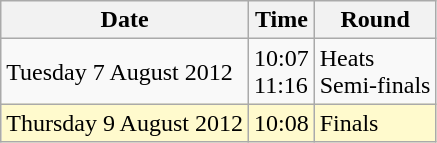<table class="wikitable">
<tr>
<th>Date</th>
<th>Time</th>
<th>Round</th>
</tr>
<tr>
<td>Tuesday 7 August 2012</td>
<td>10:07<br>11:16</td>
<td>Heats<br>Semi-finals</td>
</tr>
<tr>
<td style=background:lemonchiffon>Thursday 9 August 2012</td>
<td style=background:lemonchiffon>10:08</td>
<td style=background:lemonchiffon>Finals</td>
</tr>
</table>
